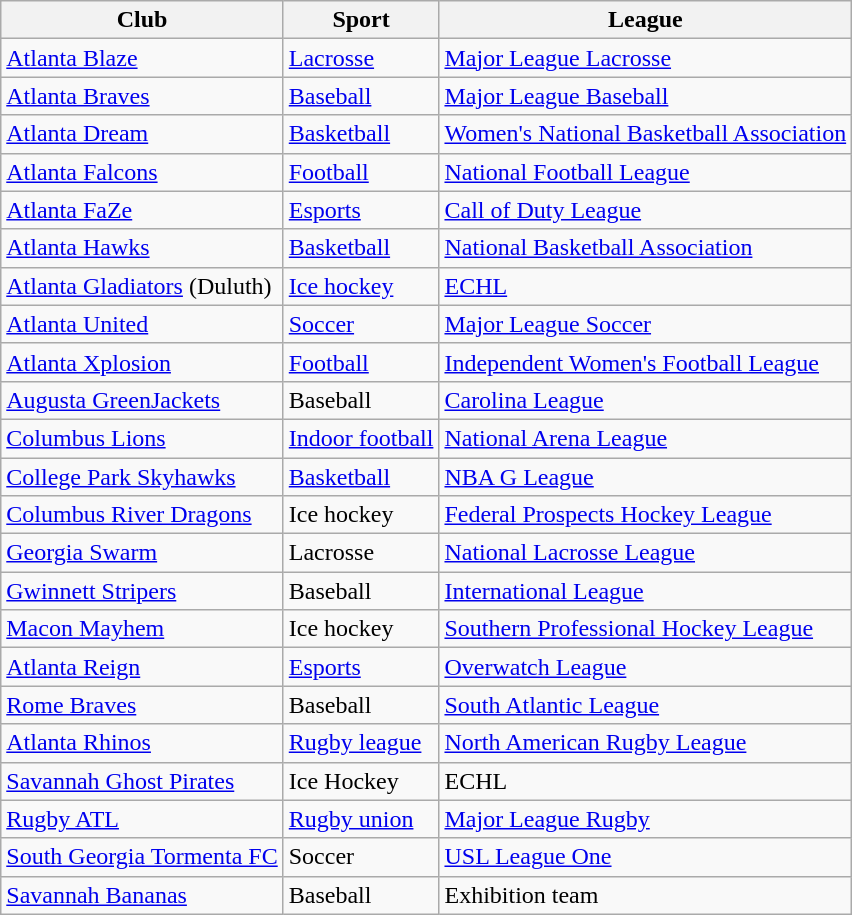<table class="wikitable sortable">
<tr>
<th>Club</th>
<th>Sport</th>
<th>League</th>
</tr>
<tr>
<td><a href='#'>Atlanta Blaze</a></td>
<td><a href='#'>Lacrosse</a></td>
<td><a href='#'>Major League Lacrosse</a></td>
</tr>
<tr>
<td><a href='#'>Atlanta Braves</a></td>
<td><a href='#'>Baseball</a></td>
<td><a href='#'>Major League Baseball</a></td>
</tr>
<tr>
<td><a href='#'>Atlanta Dream</a></td>
<td><a href='#'>Basketball</a></td>
<td><a href='#'>Women's National Basketball Association</a></td>
</tr>
<tr>
<td><a href='#'>Atlanta Falcons</a></td>
<td><a href='#'>Football</a></td>
<td><a href='#'>National Football League</a></td>
</tr>
<tr>
<td><a href='#'>Atlanta FaZe</a></td>
<td><a href='#'>Esports</a></td>
<td><a href='#'>Call of Duty League</a></td>
</tr>
<tr>
<td><a href='#'>Atlanta Hawks</a></td>
<td><a href='#'>Basketball</a></td>
<td><a href='#'>National Basketball Association</a></td>
</tr>
<tr>
<td><a href='#'>Atlanta Gladiators</a> (Duluth)</td>
<td><a href='#'>Ice hockey</a></td>
<td><a href='#'>ECHL</a></td>
</tr>
<tr>
<td><a href='#'>Atlanta United</a></td>
<td><a href='#'>Soccer</a></td>
<td><a href='#'>Major League Soccer</a></td>
</tr>
<tr>
<td><a href='#'>Atlanta Xplosion</a></td>
<td><a href='#'>Football</a></td>
<td><a href='#'>Independent Women's Football League</a></td>
</tr>
<tr>
<td><a href='#'>Augusta GreenJackets</a></td>
<td>Baseball</td>
<td><a href='#'>Carolina League</a></td>
</tr>
<tr>
<td><a href='#'>Columbus Lions</a></td>
<td><a href='#'>Indoor football</a></td>
<td><a href='#'>National Arena League</a></td>
</tr>
<tr>
<td><a href='#'>College Park Skyhawks</a></td>
<td><a href='#'>Basketball</a></td>
<td><a href='#'>NBA G League</a></td>
</tr>
<tr>
<td><a href='#'>Columbus River Dragons</a></td>
<td>Ice hockey</td>
<td><a href='#'>Federal Prospects Hockey League</a></td>
</tr>
<tr>
<td><a href='#'>Georgia Swarm</a></td>
<td>Lacrosse</td>
<td><a href='#'>National Lacrosse League</a></td>
</tr>
<tr>
<td><a href='#'>Gwinnett Stripers</a></td>
<td>Baseball</td>
<td><a href='#'>International League</a></td>
</tr>
<tr>
<td><a href='#'>Macon Mayhem</a></td>
<td>Ice hockey</td>
<td><a href='#'>Southern Professional Hockey League</a></td>
</tr>
<tr>
<td><a href='#'>Atlanta Reign</a></td>
<td><a href='#'>Esports</a></td>
<td><a href='#'>Overwatch League</a></td>
</tr>
<tr>
<td><a href='#'>Rome Braves</a></td>
<td>Baseball</td>
<td><a href='#'>South Atlantic League</a></td>
</tr>
<tr>
<td><a href='#'>Atlanta Rhinos</a></td>
<td><a href='#'>Rugby league</a></td>
<td><a href='#'>North American Rugby League</a></td>
</tr>
<tr>
<td><a href='#'>Savannah Ghost Pirates</a></td>
<td>Ice Hockey</td>
<td>ECHL</td>
</tr>
<tr>
<td><a href='#'>Rugby ATL</a></td>
<td><a href='#'>Rugby union</a></td>
<td><a href='#'>Major League Rugby</a></td>
</tr>
<tr>
<td><a href='#'>South Georgia Tormenta FC</a></td>
<td>Soccer</td>
<td><a href='#'>USL League One</a></td>
</tr>
<tr>
<td><a href='#'>Savannah Bananas</a></td>
<td>Baseball</td>
<td>Exhibition team</td>
</tr>
</table>
